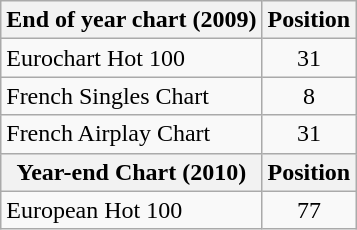<table class="wikitable sortable">
<tr>
<th>End of year chart (2009)</th>
<th>Position</th>
</tr>
<tr>
<td>Eurochart Hot 100</td>
<td align="center">31</td>
</tr>
<tr>
<td>French Singles Chart</td>
<td align="center">8</td>
</tr>
<tr>
<td>French Airplay Chart</td>
<td align="center">31</td>
</tr>
<tr>
<th>Year-end Chart (2010)</th>
<th>Position</th>
</tr>
<tr>
<td>European Hot 100</td>
<td align="center">77</td>
</tr>
</table>
